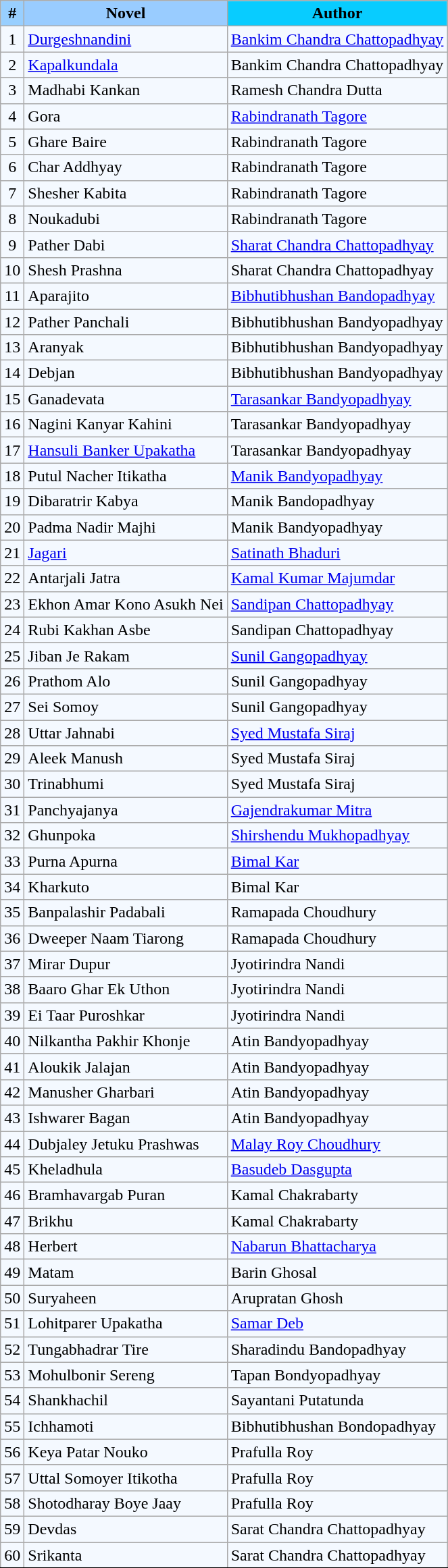<table class="wikitable" style="border:1px solid black; background-color:#F4F9FF">
<tr>
<th style="background-color:#98CFFF">#</th>
<th style="background-color:#99CCFF">Novel</th>
<th style="background-color:#08CCFF">Author</th>
</tr>
<tr>
<td align=center>1</td>
<td><a href='#'>Durgeshnandini</a></td>
<td><a href='#'>Bankim Chandra Chattopadhyay</a></td>
</tr>
<tr>
<td align=center>2</td>
<td><a href='#'>Kapalkundala</a></td>
<td>Bankim Chandra Chattopadhyay</td>
</tr>
<tr>
<td align=center>3</td>
<td>Madhabi Kankan</td>
<td>Ramesh Chandra Dutta</td>
</tr>
<tr>
<td align=center>4</td>
<td>Gora</td>
<td><a href='#'>Rabindranath Tagore</a></td>
</tr>
<tr>
<td align=center>5</td>
<td>Ghare Baire</td>
<td>Rabindranath Tagore</td>
</tr>
<tr>
<td align=center>6</td>
<td>Char Addhyay</td>
<td>Rabindranath Tagore</td>
</tr>
<tr>
<td align=center>7</td>
<td>Shesher Kabita</td>
<td>Rabindranath Tagore</td>
</tr>
<tr>
<td align=center>8</td>
<td>Noukadubi</td>
<td>Rabindranath Tagore</td>
</tr>
<tr>
<td align=center>9</td>
<td>Pather Dabi</td>
<td><a href='#'>Sharat Chandra Chattopadhyay</a></td>
</tr>
<tr>
<td align=center>10</td>
<td>Shesh Prashna</td>
<td>Sharat Chandra Chattopadhyay</td>
</tr>
<tr>
<td align=center>11</td>
<td>Aparajito</td>
<td><a href='#'>Bibhutibhushan Bandopadhyay</a></td>
</tr>
<tr>
<td align=center>12</td>
<td>Pather Panchali</td>
<td>Bibhutibhushan Bandyopadhyay</td>
</tr>
<tr>
<td align=center>13</td>
<td>Aranyak</td>
<td>Bibhutibhushan Bandyopadhyay</td>
</tr>
<tr>
<td align=center>14</td>
<td>Debjan</td>
<td>Bibhutibhushan Bandyopadhyay</td>
</tr>
<tr>
<td align=center>15</td>
<td>Ganadevata</td>
<td><a href='#'>Tarasankar Bandyopadhyay</a></td>
</tr>
<tr>
<td align=center>16</td>
<td>Nagini Kanyar Kahini</td>
<td>Tarasankar Bandyopadhyay</td>
</tr>
<tr>
<td align=center>17</td>
<td><a href='#'>Hansuli Banker Upakatha</a></td>
<td>Tarasankar Bandyopadhyay</td>
</tr>
<tr>
<td align=center>18</td>
<td>Putul Nacher Itikatha</td>
<td><a href='#'>Manik Bandyopadhyay</a></td>
</tr>
<tr>
<td align=center>19</td>
<td>Dibaratrir Kabya</td>
<td>Manik Bandopadhyay</td>
</tr>
<tr>
<td align=center>20</td>
<td>Padma Nadir Majhi</td>
<td>Manik Bandyopadhyay</td>
</tr>
<tr>
<td align=center>21</td>
<td><a href='#'>Jagari</a></td>
<td><a href='#'>Satinath Bhaduri</a></td>
</tr>
<tr>
<td align=center>22</td>
<td>Antarjali Jatra</td>
<td><a href='#'>Kamal Kumar Majumdar</a></td>
</tr>
<tr>
<td align=center>23</td>
<td>Ekhon Amar Kono Asukh Nei</td>
<td><a href='#'>Sandipan Chattopadhyay</a></td>
</tr>
<tr>
<td align=center>24</td>
<td>Rubi Kakhan Asbe</td>
<td>Sandipan Chattopadhyay</td>
</tr>
<tr>
<td align=center>25</td>
<td>Jiban Je Rakam</td>
<td><a href='#'>Sunil Gangopadhyay</a></td>
</tr>
<tr>
<td align=center>26</td>
<td>Prathom Alo</td>
<td>Sunil Gangopadhyay</td>
</tr>
<tr>
<td align=center>27</td>
<td>Sei Somoy</td>
<td>Sunil Gangopadhyay</td>
</tr>
<tr>
<td align=center>28</td>
<td>Uttar Jahnabi</td>
<td><a href='#'>Syed Mustafa Siraj</a></td>
</tr>
<tr>
<td align=center>29</td>
<td>Aleek Manush</td>
<td>Syed Mustafa Siraj</td>
</tr>
<tr>
<td align=center>30</td>
<td>Trinabhumi</td>
<td>Syed Mustafa Siraj</td>
</tr>
<tr>
<td align=center>31</td>
<td>Panchyajanya</td>
<td><a href='#'>Gajendrakumar Mitra</a></td>
</tr>
<tr>
<td align=center>32</td>
<td>Ghunpoka</td>
<td><a href='#'>Shirshendu Mukhopadhyay</a></td>
</tr>
<tr>
<td align=center>33</td>
<td>Purna Apurna</td>
<td><a href='#'>Bimal Kar</a></td>
</tr>
<tr>
<td align=center>34</td>
<td>Kharkuto</td>
<td>Bimal Kar</td>
</tr>
<tr>
<td align=center>35</td>
<td>Banpalashir Padabali</td>
<td>Ramapada Choudhury</td>
</tr>
<tr>
<td align=center>36</td>
<td>Dweeper Naam Tiarong</td>
<td>Ramapada Choudhury</td>
</tr>
<tr>
<td align=center>37</td>
<td>Mirar Dupur</td>
<td>Jyotirindra Nandi</td>
</tr>
<tr>
<td align=center>38</td>
<td>Baaro Ghar Ek Uthon</td>
<td>Jyotirindra Nandi</td>
</tr>
<tr>
<td align=center>39</td>
<td>Ei Taar Puroshkar</td>
<td>Jyotirindra Nandi</td>
</tr>
<tr>
<td align=center>40</td>
<td>Nilkantha Pakhir Khonje</td>
<td>Atin Bandyopadhyay</td>
</tr>
<tr>
<td align=center>41</td>
<td>Aloukik Jalajan</td>
<td>Atin Bandyopadhyay</td>
</tr>
<tr>
<td align=center>42</td>
<td>Manusher Gharbari</td>
<td>Atin Bandyopadhyay</td>
</tr>
<tr>
<td>43</td>
<td>Ishwarer Bagan</td>
<td>Atin Bandyopadhyay</td>
</tr>
<tr>
<td align="center">44</td>
<td>Dubjaley Jetuku Prashwas</td>
<td><a href='#'>Malay Roy Choudhury</a></td>
</tr>
<tr>
<td align="center">45</td>
<td>Kheladhula</td>
<td><a href='#'>Basudeb Dasgupta</a></td>
</tr>
<tr>
<td align="center">46</td>
<td>Bramhavargab Puran</td>
<td>Kamal Chakrabarty</td>
</tr>
<tr>
<td align="center">47</td>
<td>Brikhu</td>
<td>Kamal Chakrabarty</td>
</tr>
<tr>
<td align="center">48</td>
<td>Herbert</td>
<td><a href='#'>Nabarun Bhattacharya</a></td>
</tr>
<tr>
<td align="center">49</td>
<td>Matam</td>
<td>Barin Ghosal</td>
</tr>
<tr>
<td align="center">50</td>
<td>Suryaheen</td>
<td>Arupratan Ghosh</td>
</tr>
<tr>
<td align="center">51</td>
<td>Lohitparer Upakatha</td>
<td><a href='#'>Samar Deb</a></td>
</tr>
<tr>
<td align="center">52</td>
<td>Tungabhadrar Tire</td>
<td>Sharadindu Bandopadhyay</td>
</tr>
<tr>
<td>53</td>
<td>Mohulbonir Sereng</td>
<td>Tapan Bondyopadhyay</td>
</tr>
<tr>
<td>54</td>
<td>Shankhachil</td>
<td>Sayantani Putatunda</td>
</tr>
<tr>
<td>55</td>
<td>Ichhamoti</td>
<td>Bibhutibhushan Bondopadhyay</td>
</tr>
<tr>
<td>56</td>
<td>Keya Patar Nouko</td>
<td>Prafulla Roy</td>
</tr>
<tr>
<td>57</td>
<td>Uttal Somoyer Itikotha</td>
<td>Prafulla Roy</td>
</tr>
<tr>
<td>58</td>
<td>Shotodharay Boye Jaay</td>
<td>Prafulla Roy</td>
</tr>
<tr>
<td>59</td>
<td>Devdas</td>
<td>Sarat Chandra Chattopadhyay</td>
</tr>
<tr>
<td>60</td>
<td>Srikanta</td>
<td>Sarat Chandra Chattopadhyay</td>
</tr>
<tr>
</tr>
</table>
